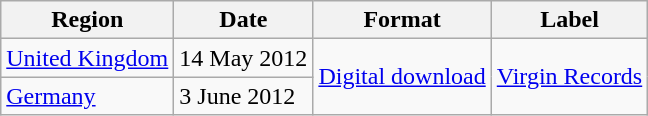<table class=wikitable>
<tr>
<th>Region</th>
<th>Date</th>
<th>Format</th>
<th>Label</th>
</tr>
<tr>
<td><a href='#'>United Kingdom</a></td>
<td>14 May 2012</td>
<td rowspan=2><a href='#'>Digital download</a></td>
<td rowspan=2><a href='#'>Virgin Records</a></td>
</tr>
<tr>
<td><a href='#'>Germany</a></td>
<td>3 June 2012</td>
</tr>
</table>
